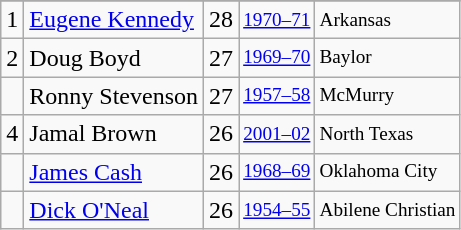<table class="wikitable">
<tr>
</tr>
<tr>
<td>1</td>
<td><a href='#'>Eugene Kennedy</a></td>
<td>28</td>
<td style="font-size:80%;"><a href='#'>1970–71</a></td>
<td style="font-size:80%;">Arkansas</td>
</tr>
<tr>
<td>2</td>
<td>Doug Boyd</td>
<td>27</td>
<td style="font-size:80%;"><a href='#'>1969–70</a></td>
<td style="font-size:80%;">Baylor</td>
</tr>
<tr>
<td></td>
<td>Ronny Stevenson</td>
<td>27</td>
<td style="font-size:80%;"><a href='#'>1957–58</a></td>
<td style="font-size:80%;">McMurry</td>
</tr>
<tr>
<td>4</td>
<td>Jamal Brown</td>
<td>26</td>
<td style="font-size:80%;"><a href='#'>2001–02</a></td>
<td style="font-size:80%;">North Texas</td>
</tr>
<tr>
<td></td>
<td><a href='#'>James Cash</a></td>
<td>26</td>
<td style="font-size:80%;"><a href='#'>1968–69</a></td>
<td style="font-size:80%;">Oklahoma City</td>
</tr>
<tr>
<td></td>
<td><a href='#'>Dick O'Neal</a></td>
<td>26</td>
<td style="font-size:80%;"><a href='#'>1954–55</a></td>
<td style="font-size:80%;">Abilene Christian</td>
</tr>
</table>
